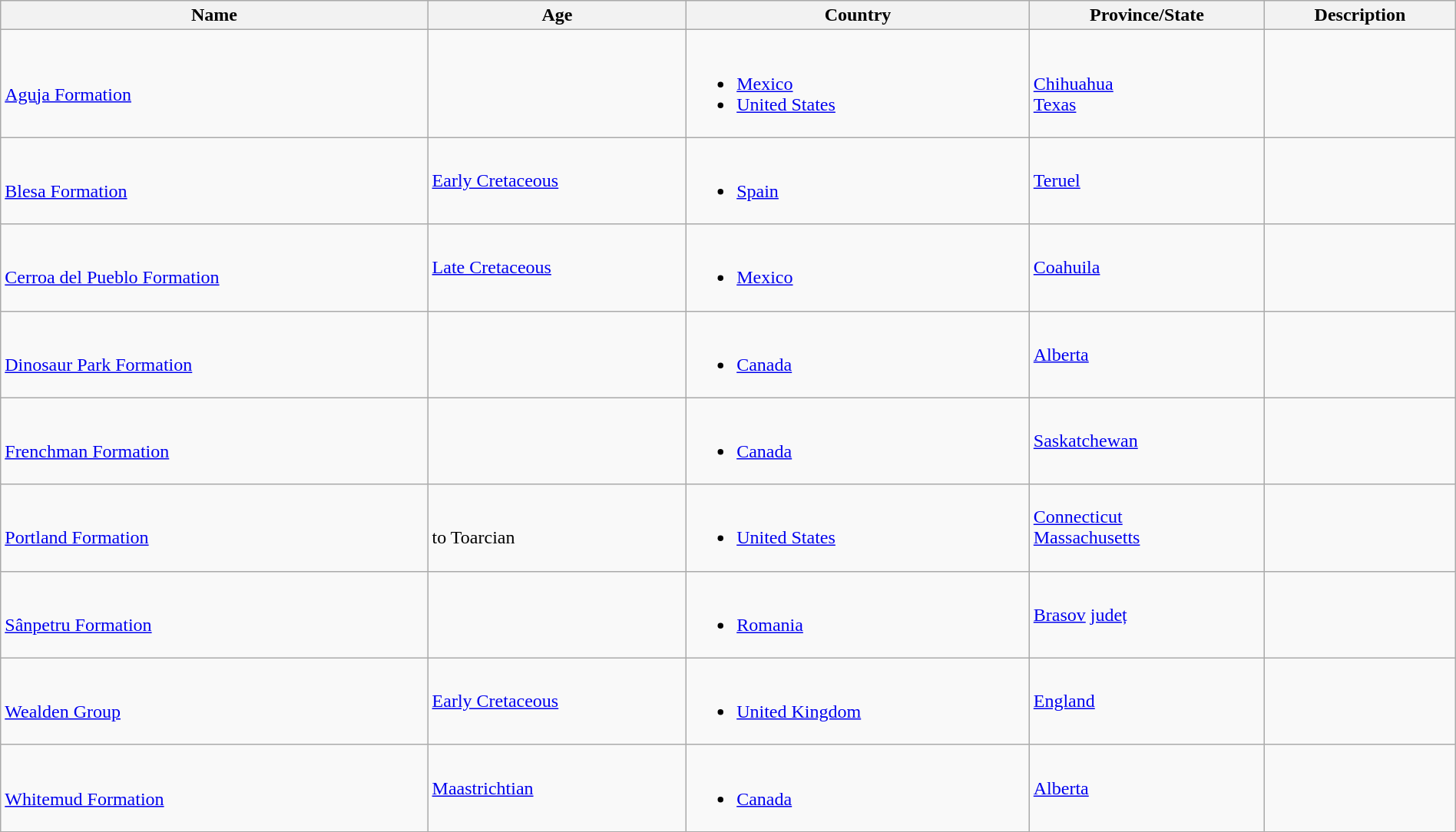<table class="wikitable sortable" align="center" width="100%">
<tr>
<th>Name</th>
<th>Age</th>
<th>Country</th>
<th>Province/State</th>
<th>Description</th>
</tr>
<tr>
<td><br><a href='#'>Aguja Formation</a></td>
<td><br></td>
<td><br><ul><li><a href='#'>Mexico</a></li><li><a href='#'>United States</a></li></ul></td>
<td><br><a href='#'>Chihuahua</a><br>
<a href='#'>Texas</a></td>
<td></td>
</tr>
<tr>
<td><br><a href='#'>Blesa Formation</a></td>
<td><a href='#'>Early Cretaceous</a></td>
<td><br><ul><li><a href='#'>Spain</a></li></ul></td>
<td><a href='#'>Teruel</a></td>
<td></td>
</tr>
<tr>
<td><br><a href='#'>Cerroa del Pueblo Formation</a></td>
<td><a href='#'>Late Cretaceous</a></td>
<td><br><ul><li><a href='#'>Mexico</a></li></ul></td>
<td><a href='#'>Coahuila</a></td>
<td></td>
</tr>
<tr>
<td><br><a href='#'>Dinosaur Park Formation</a></td>
<td><br></td>
<td><br><ul><li><a href='#'>Canada</a></li></ul></td>
<td><a href='#'>Alberta</a></td>
<td></td>
</tr>
<tr>
<td><br><a href='#'>Frenchman Formation</a></td>
<td><br></td>
<td><br><ul><li><a href='#'>Canada</a></li></ul></td>
<td><a href='#'>Saskatchewan</a></td>
<td></td>
</tr>
<tr>
<td><br><a href='#'>Portland Formation</a></td>
<td><br> to Toarcian</td>
<td><br><ul><li><a href='#'>United States</a></li></ul></td>
<td><a href='#'>Connecticut</a> <br> <a href='#'>Massachusetts</a></td>
<td></td>
</tr>
<tr>
<td><br><a href='#'>Sânpetru Formation</a></td>
<td><br></td>
<td><br><ul><li><a href='#'>Romania</a></li></ul></td>
<td><a href='#'>Brasov</a> <a href='#'>județ</a></td>
<td></td>
</tr>
<tr>
<td><br><a href='#'>Wealden Group</a></td>
<td><a href='#'>Early Cretaceous</a></td>
<td><br><ul><li><a href='#'>United Kingdom</a></li></ul></td>
<td><a href='#'>England</a></td>
<td></td>
</tr>
<tr>
<td><br><a href='#'>Whitemud Formation</a></td>
<td><a href='#'>Maastrichtian</a></td>
<td><br><ul><li><a href='#'>Canada</a></li></ul></td>
<td><a href='#'>Alberta</a></td>
<td></td>
</tr>
<tr>
</tr>
</table>
